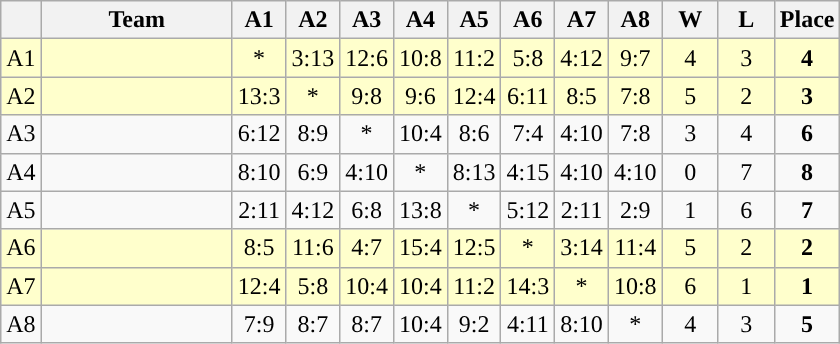<table class="wikitable" style="text-align:center;">
<tr>
<th></th>
<th width="120">Team</th>
<th width="25">A1</th>
<th width="25">A2</th>
<th width="25">A3</th>
<th width="25">A4</th>
<th width="25">A5</th>
<th width="25">A6</th>
<th width="25">A7</th>
<th width="25">A8</th>
<th width="30">W</th>
<th width="30">L</th>
<th>Place</th>
</tr>
<tr bgcolor="#ffffcc">
<td>A1</td>
<td align="left"></td>
<td>*</td>
<td>3:13</td>
<td>12:6</td>
<td>10:8</td>
<td>11:2</td>
<td>5:8</td>
<td>4:12</td>
<td>9:7</td>
<td>4</td>
<td>3</td>
<td><strong>4</strong></td>
</tr>
<tr bgcolor="#ffffcc">
<td>A2</td>
<td align="left"></td>
<td>13:3</td>
<td>*</td>
<td>9:8</td>
<td>9:6</td>
<td>12:4</td>
<td>6:11</td>
<td>8:5</td>
<td>7:8</td>
<td>5</td>
<td>2</td>
<td><strong>3</strong></td>
</tr>
<tr>
<td>A3</td>
<td align="left"></td>
<td>6:12</td>
<td>8:9</td>
<td>*</td>
<td>10:4</td>
<td>8:6</td>
<td>7:4</td>
<td>4:10</td>
<td>7:8</td>
<td>3</td>
<td>4</td>
<td><strong>6</strong></td>
</tr>
<tr>
<td>A4</td>
<td align="left"></td>
<td>8:10</td>
<td>6:9</td>
<td>4:10</td>
<td>*</td>
<td>8:13</td>
<td>4:15</td>
<td>4:10</td>
<td>4:10</td>
<td>0</td>
<td>7</td>
<td><strong>8</strong></td>
</tr>
<tr>
<td>A5</td>
<td align="left"></td>
<td>2:11</td>
<td>4:12</td>
<td>6:8</td>
<td>13:8</td>
<td>*</td>
<td>5:12</td>
<td>2:11</td>
<td>2:9</td>
<td>1</td>
<td>6</td>
<td><strong>7</strong></td>
</tr>
<tr bgcolor="#ffffcc">
<td>A6</td>
<td align="left"></td>
<td>8:5</td>
<td>11:6</td>
<td>4:7</td>
<td>15:4</td>
<td>12:5</td>
<td>*</td>
<td>3:14</td>
<td>11:4</td>
<td>5</td>
<td>2</td>
<td><strong>2</strong></td>
</tr>
<tr bgcolor="#ffffcc">
<td>A7</td>
<td align="left"></td>
<td>12:4</td>
<td>5:8</td>
<td>10:4</td>
<td>10:4</td>
<td>11:2</td>
<td>14:3</td>
<td>*</td>
<td>10:8</td>
<td>6</td>
<td>1</td>
<td><strong>1</strong></td>
</tr>
<tr>
<td>A8</td>
<td align="left"></td>
<td>7:9</td>
<td>8:7</td>
<td>8:7</td>
<td>10:4</td>
<td>9:2</td>
<td>4:11</td>
<td>8:10</td>
<td>*</td>
<td>4</td>
<td>3</td>
<td><strong>5</strong></td>
</tr>
</table>
